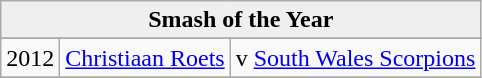<table class="wikitable">
<tr>
<th style="background:#efefef;" colspan="14">Smash of the Year</th>
</tr>
<tr style="background:#efefef;">
</tr>
<tr>
<td>2012</td>
<td><a href='#'>Christiaan Roets</a></td>
<td>v <a href='#'>South Wales Scorpions</a></td>
</tr>
<tr>
</tr>
</table>
